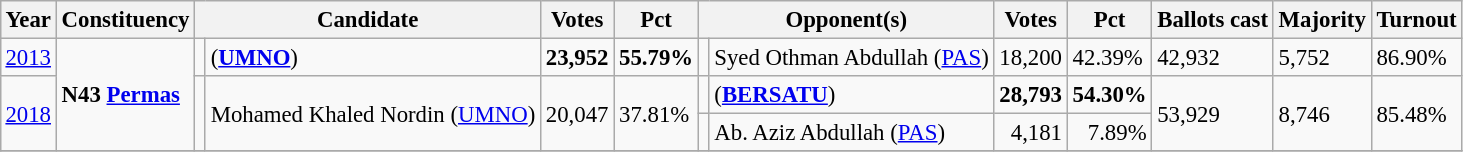<table class="wikitable" style="margin:0.5em ; font-size:95%">
<tr>
<th>Year</th>
<th>Constituency</th>
<th colspan=2>Candidate</th>
<th>Votes</th>
<th>Pct</th>
<th colspan=2>Opponent(s)</th>
<th>Votes</th>
<th>Pct</th>
<th>Ballots cast</th>
<th>Majority</th>
<th>Turnout</th>
</tr>
<tr>
<td><a href='#'>2013</a></td>
<td rowspan=3><strong>N43 <a href='#'>Permas</a></strong></td>
<td></td>
<td> (<a href='#'><strong>UMNO</strong></a>)</td>
<td align="right"><strong>23,952</strong></td>
<td><strong>55.79%</strong></td>
<td></td>
<td>Syed Othman Abdullah (<a href='#'>PAS</a>)</td>
<td align="right">18,200</td>
<td>42.39%</td>
<td>42,932</td>
<td>5,752</td>
<td>86.90%</td>
</tr>
<tr>
<td rowspan=2><a href='#'>2018</a></td>
<td rowspan=2 ></td>
<td rowspan=2>Mohamed Khaled Nordin (<a href='#'>UMNO</a>)</td>
<td rowspan=2 align="right">20,047</td>
<td rowspan=2>37.81%</td>
<td></td>
<td> (<a href='#'><strong>BERSATU</strong></a>)</td>
<td align="right"><strong>28,793</strong></td>
<td><strong>54.30%</strong></td>
<td rowspan=2>53,929</td>
<td rowspan=2>8,746</td>
<td rowspan=2>85.48%</td>
</tr>
<tr>
<td></td>
<td>Ab. Aziz Abdullah (<a href='#'>PAS</a>)</td>
<td align="right">4,181</td>
<td align=right>7.89%</td>
</tr>
<tr>
</tr>
</table>
